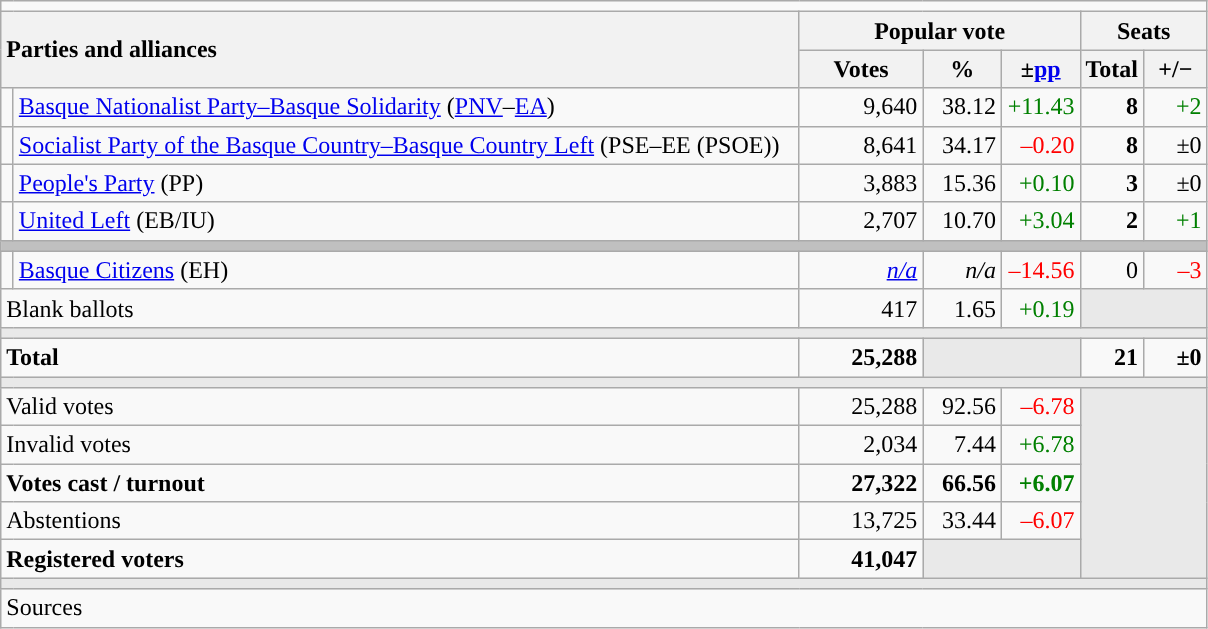<table class="wikitable" style="text-align:right;">
<tr>
<td colspan="7"></td>
</tr>
<tr>
<th style="text-align:left;" rowspan="2" colspan="2" width="525">Parties and alliances</th>
<th colspan="3">Popular vote</th>
<th colspan="2">Seats</th>
</tr>
<tr>
<th width="75">Votes</th>
<th width="45">%</th>
<th width="45">±<a href='#'>pp</a></th>
<th width="35">Total</th>
<th width="35">+/−</th>
</tr>
<tr>
<td width="1" style="color:inherit;background:"></td>
<td align="left"><a href='#'>Basque Nationalist Party–Basque Solidarity</a> (<a href='#'>PNV</a>–<a href='#'>EA</a>)</td>
<td>9,640</td>
<td>38.12</td>
<td style="color:green;">+11.43</td>
<td><strong>8</strong></td>
<td style="color:green;">+2</td>
</tr>
<tr>
<td style="color:inherit;background:"></td>
<td align="left"><a href='#'>Socialist Party of the Basque Country–Basque Country Left</a> (PSE–EE (PSOE))</td>
<td>8,641</td>
<td>34.17</td>
<td style="color:red;">–0.20</td>
<td><strong>8</strong></td>
<td>±0</td>
</tr>
<tr>
<td style="color:inherit;background:"></td>
<td align="left"><a href='#'>People's Party</a> (PP)</td>
<td>3,883</td>
<td>15.36</td>
<td style="color:green;">+0.10</td>
<td><strong>3</strong></td>
<td>±0</td>
</tr>
<tr>
<td style="color:inherit;background:"></td>
<td align="left"><a href='#'>United Left</a> (EB/IU)</td>
<td>2,707</td>
<td>10.70</td>
<td style="color:green;">+3.04</td>
<td><strong>2</strong></td>
<td style="color:green;">+1</td>
</tr>
<tr>
<td colspan="7" style="color:inherit;background:#C0C0C0"></td>
</tr>
<tr>
<td style="color:inherit;background:"></td>
<td align="left"><a href='#'>Basque Citizens</a> (EH)</td>
<td><em><a href='#'>n/a</a></em></td>
<td><em>n/a</em></td>
<td style="color:red;">–14.56</td>
<td>0</td>
<td style="color:red;">–3</td>
</tr>
<tr>
<td align="left" colspan="2">Blank ballots</td>
<td>417</td>
<td>1.65</td>
<td style="color:green;">+0.19</td>
<td style="color:inherit;background:#E9E9E9" colspan="2"></td>
</tr>
<tr>
<td colspan="7" style="color:inherit;background:#E9E9E9"></td>
</tr>
<tr style="font-weight:bold;">
<td align="left" colspan="2">Total</td>
<td>25,288</td>
<td bgcolor="#E9E9E9" colspan="2"></td>
<td>21</td>
<td>±0</td>
</tr>
<tr>
<td colspan="7" style="color:inherit;background:#E9E9E9"></td>
</tr>
<tr>
<td align="left" colspan="2">Valid votes</td>
<td>25,288</td>
<td>92.56</td>
<td style="color:red;">–6.78</td>
<td bgcolor="#E9E9E9" colspan="2" rowspan="5"></td>
</tr>
<tr>
<td align="left" colspan="2">Invalid votes</td>
<td>2,034</td>
<td>7.44</td>
<td style="color:green;">+6.78</td>
</tr>
<tr style="font-weight:bold;">
<td align="left" colspan="2">Votes cast / turnout</td>
<td>27,322</td>
<td>66.56</td>
<td style="color:green;">+6.07</td>
</tr>
<tr>
<td align="left" colspan="2">Abstentions</td>
<td>13,725</td>
<td>33.44</td>
<td style="color:red;">–6.07</td>
</tr>
<tr style="font-weight:bold;">
<td align="left" colspan="2">Registered voters</td>
<td>41,047</td>
<td bgcolor="#E9E9E9" colspan="2"></td>
</tr>
<tr>
<td colspan="7" style="color:inherit;background:#E9E9E9"></td>
</tr>
<tr>
<td align="left" colspan="7">Sources</td>
</tr>
</table>
